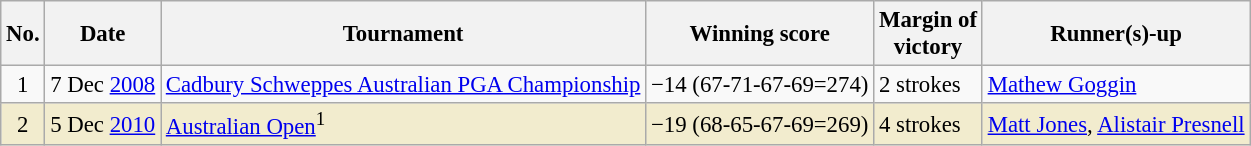<table class="wikitable" style="font-size:95%;">
<tr>
<th>No.</th>
<th>Date</th>
<th>Tournament</th>
<th>Winning score</th>
<th>Margin of<br>victory</th>
<th>Runner(s)-up</th>
</tr>
<tr>
<td align=center>1</td>
<td align=right>7 Dec <a href='#'>2008</a></td>
<td><a href='#'>Cadbury Schweppes Australian PGA Championship</a></td>
<td>−14 (67-71-67-69=274)</td>
<td>2 strokes</td>
<td> <a href='#'>Mathew Goggin</a></td>
</tr>
<tr style="background:#f2ecce;">
<td align=center>2</td>
<td align=right>5 Dec <a href='#'>2010</a></td>
<td><a href='#'>Australian Open</a><sup>1</sup></td>
<td>−19 (68-65-67-69=269)</td>
<td>4 strokes</td>
<td> <a href='#'>Matt Jones</a>,  <a href='#'>Alistair Presnell</a></td>
</tr>
</table>
